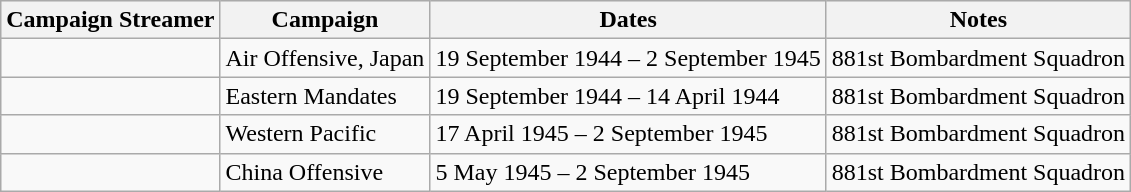<table class="wikitable">
<tr style="background:#efefef;">
<th>Campaign Streamer</th>
<th>Campaign</th>
<th>Dates</th>
<th>Notes</th>
</tr>
<tr>
<td></td>
<td>Air Offensive, Japan</td>
<td>19 September 1944 – 2 September 1945</td>
<td>881st Bombardment Squadron</td>
</tr>
<tr>
<td></td>
<td>Eastern Mandates</td>
<td>19 September 1944 – 14 April 1944</td>
<td>881st Bombardment Squadron</td>
</tr>
<tr>
<td></td>
<td>Western Pacific</td>
<td>17 April 1945 – 2 September 1945</td>
<td>881st Bombardment Squadron</td>
</tr>
<tr>
<td></td>
<td>China Offensive</td>
<td>5 May 1945 – 2 September 1945</td>
<td>881st Bombardment Squadron</td>
</tr>
</table>
